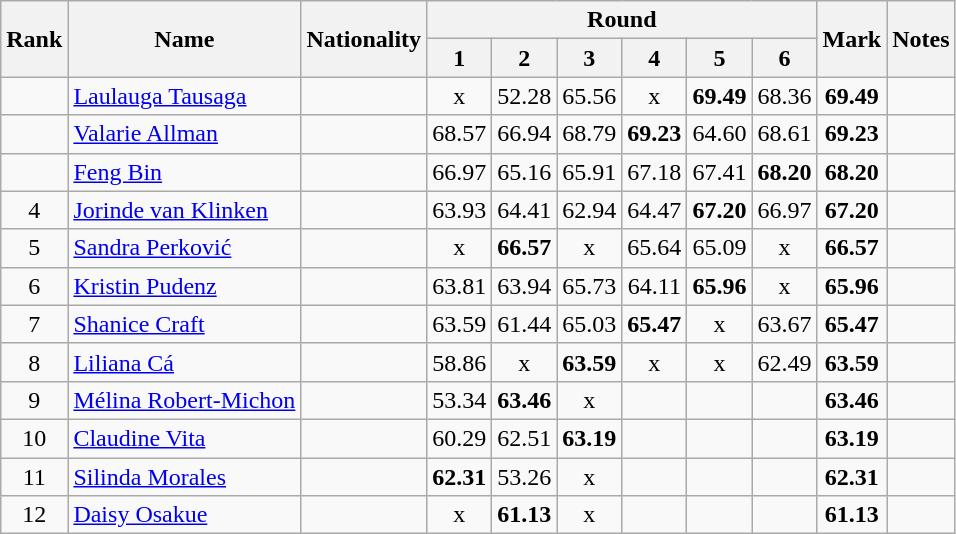<table class="wikitable sortable" style="text-align:center">
<tr>
<th rowspan=2>Rank</th>
<th rowspan=2>Name</th>
<th rowspan=2>Nationality</th>
<th colspan=6>Round</th>
<th rowspan=2>Mark</th>
<th rowspan=2>Notes</th>
</tr>
<tr>
<th>1</th>
<th>2</th>
<th>3</th>
<th>4</th>
<th>5</th>
<th>6</th>
</tr>
<tr>
<td></td>
<td align=left><a href='#'>Laulauga Tausaga</a></td>
<td align=left></td>
<td>x</td>
<td>52.28</td>
<td>65.56</td>
<td>x</td>
<td><strong>69.49</strong></td>
<td>68.36</td>
<td><strong>69.49</strong></td>
<td></td>
</tr>
<tr>
<td></td>
<td align=left><a href='#'>Valarie Allman</a></td>
<td align=left></td>
<td>68.57</td>
<td>66.94</td>
<td>68.79</td>
<td><strong>69.23</strong></td>
<td>64.60</td>
<td>68.61</td>
<td><strong>69.23</strong></td>
<td></td>
</tr>
<tr>
<td></td>
<td align=left><a href='#'>Feng Bin</a></td>
<td align=left></td>
<td>66.97</td>
<td>65.16</td>
<td>65.91</td>
<td>67.18</td>
<td>67.41</td>
<td><strong>68.20</strong></td>
<td><strong>68.20</strong></td>
<td></td>
</tr>
<tr>
<td>4</td>
<td align=left><a href='#'>Jorinde van Klinken</a></td>
<td align=left></td>
<td>63.93</td>
<td>64.41</td>
<td>62.94</td>
<td>64.47</td>
<td><strong>67.20</strong></td>
<td>66.97</td>
<td><strong>67.20</strong></td>
<td></td>
</tr>
<tr>
<td>5</td>
<td align=left><a href='#'>Sandra Perković</a></td>
<td align=left></td>
<td>x</td>
<td><strong>66.57</strong></td>
<td>x</td>
<td>65.64</td>
<td>65.09</td>
<td>x</td>
<td><strong>66.57</strong></td>
<td></td>
</tr>
<tr>
<td>6</td>
<td align=left><a href='#'>Kristin Pudenz</a></td>
<td align=left></td>
<td>63.81</td>
<td>63.94</td>
<td>65.73</td>
<td>64.11</td>
<td><strong>65.96</strong></td>
<td>x</td>
<td><strong>65.96</strong></td>
<td></td>
</tr>
<tr>
<td>7</td>
<td align=left><a href='#'>Shanice Craft</a></td>
<td align=left></td>
<td>63.59</td>
<td>61.44</td>
<td>65.03</td>
<td><strong>65.47</strong></td>
<td>x</td>
<td>63.67</td>
<td><strong>65.47</strong></td>
<td></td>
</tr>
<tr>
<td>8</td>
<td align=left><a href='#'>Liliana Cá</a></td>
<td align=left></td>
<td>58.86</td>
<td>x</td>
<td><strong>63.59</strong></td>
<td>x</td>
<td>x</td>
<td>62.49</td>
<td><strong>63.59</strong></td>
<td></td>
</tr>
<tr>
<td>9</td>
<td align=left><a href='#'>Mélina Robert-Michon</a></td>
<td align=left></td>
<td>53.34</td>
<td><strong>63.46</strong></td>
<td>x</td>
<td></td>
<td></td>
<td></td>
<td><strong>63.46</strong></td>
<td></td>
</tr>
<tr>
<td>10</td>
<td align=left><a href='#'>Claudine Vita</a></td>
<td align=left></td>
<td>60.29</td>
<td>62.51</td>
<td><strong>63.19</strong></td>
<td></td>
<td></td>
<td></td>
<td><strong>63.19</strong></td>
<td></td>
</tr>
<tr>
<td>11</td>
<td align=left><a href='#'>Silinda Morales</a></td>
<td align=left></td>
<td><strong>62.31</strong></td>
<td>53.26</td>
<td>x</td>
<td></td>
<td></td>
<td></td>
<td><strong>62.31</strong></td>
<td></td>
</tr>
<tr>
<td>12</td>
<td align=left><a href='#'>Daisy Osakue</a></td>
<td align=left></td>
<td>x</td>
<td><strong>61.13</strong></td>
<td>x</td>
<td></td>
<td></td>
<td></td>
<td><strong>61.13</strong></td>
<td></td>
</tr>
</table>
